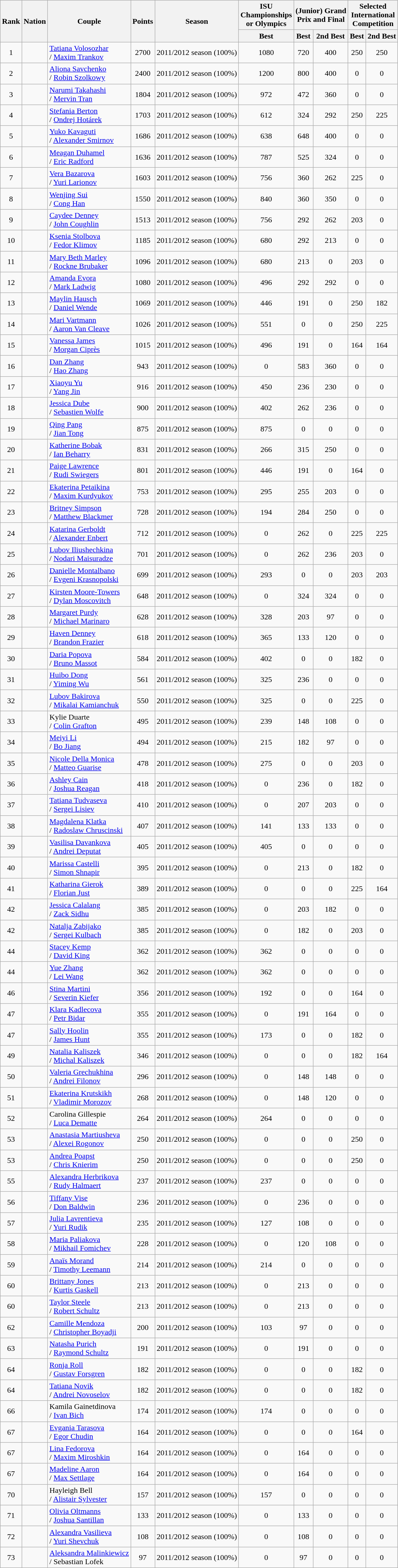<table class="wikitable sortable" style="text-align: center;">
<tr>
<th rowspan="2">Rank</th>
<th rowspan="2">Nation</th>
<th rowspan="2">Couple</th>
<th rowspan="2">Points</th>
<th rowspan="2">Season</th>
<th>ISU <br> Championships <br> or Olympics</th>
<th colspan="2">(Junior) Grand <br> Prix and Final</th>
<th colspan="2">Selected <br> International <br> Competition</th>
</tr>
<tr>
<th>Best</th>
<th>Best</th>
<th>2nd Best</th>
<th>Best</th>
<th>2nd Best</th>
</tr>
<tr>
<td>1</td>
<td style="text-align: left;"></td>
<td style="text-align: left;"><a href='#'>Tatiana Volosozhar</a> <br>/ <a href='#'>Maxim Trankov</a></td>
<td>2700</td>
<td style="text-align: left;">2011/2012 season (100%)</td>
<td>1080</td>
<td>720</td>
<td>400</td>
<td>250</td>
<td>250</td>
</tr>
<tr>
<td>2</td>
<td style="text-align: left;"></td>
<td style="text-align: left;"><a href='#'>Aliona Savchenko</a> <br>/ <a href='#'>Robin Szolkowy</a></td>
<td>2400</td>
<td style="text-align: left;">2011/2012 season (100%)</td>
<td>1200</td>
<td>800</td>
<td>400</td>
<td>0</td>
<td>0</td>
</tr>
<tr>
<td>3</td>
<td style="text-align: left;"></td>
<td style="text-align: left;"><a href='#'>Narumi Takahashi</a> <br>/ <a href='#'>Mervin Tran</a></td>
<td>1804</td>
<td style="text-align: left;">2011/2012 season (100%)</td>
<td>972</td>
<td>472</td>
<td>360</td>
<td>0</td>
<td>0</td>
</tr>
<tr>
<td>4</td>
<td style="text-align: left;"></td>
<td style="text-align: left;"><a href='#'>Stefania Berton</a> <br>/ <a href='#'>Ondrej Hotárek</a></td>
<td>1703</td>
<td style="text-align: left;">2011/2012 season (100%)</td>
<td>612</td>
<td>324</td>
<td>292</td>
<td>250</td>
<td>225</td>
</tr>
<tr>
<td>5</td>
<td style="text-align: left;"></td>
<td style="text-align: left;"><a href='#'>Yuko Kavaguti</a> <br>/ <a href='#'>Alexander Smirnov</a></td>
<td>1686</td>
<td style="text-align: left;">2011/2012 season (100%)</td>
<td>638</td>
<td>648</td>
<td>400</td>
<td>0</td>
<td>0</td>
</tr>
<tr>
<td>6</td>
<td style="text-align: left;"></td>
<td style="text-align: left;"><a href='#'>Meagan Duhamel</a> <br>/ <a href='#'>Eric Radford</a></td>
<td>1636</td>
<td style="text-align: left;">2011/2012 season (100%)</td>
<td>787</td>
<td>525</td>
<td>324</td>
<td>0</td>
<td>0</td>
</tr>
<tr>
<td>7</td>
<td style="text-align: left;"></td>
<td style="text-align: left;"><a href='#'>Vera Bazarova</a> <br>/ <a href='#'>Yuri Larionov</a></td>
<td>1603</td>
<td style="text-align: left;">2011/2012 season (100%)</td>
<td>756</td>
<td>360</td>
<td>262</td>
<td>225</td>
<td>0</td>
</tr>
<tr>
<td>8</td>
<td style="text-align: left;"></td>
<td style="text-align: left;"><a href='#'>Wenjing Sui</a> <br>/ <a href='#'>Cong Han</a></td>
<td>1550</td>
<td style="text-align: left;">2011/2012 season (100%)</td>
<td>840</td>
<td>360</td>
<td>350</td>
<td>0</td>
<td>0</td>
</tr>
<tr>
<td>9</td>
<td style="text-align: left;"></td>
<td style="text-align: left;"><a href='#'>Caydee Denney</a> <br>/ <a href='#'>John Coughlin</a></td>
<td>1513</td>
<td style="text-align: left;">2011/2012 season (100%)</td>
<td>756</td>
<td>292</td>
<td>262</td>
<td>203</td>
<td>0</td>
</tr>
<tr>
<td>10</td>
<td style="text-align: left;"></td>
<td style="text-align: left;"><a href='#'>Ksenia Stolbova</a> <br>/ <a href='#'>Fedor Klimov</a></td>
<td>1185</td>
<td style="text-align: left;">2011/2012 season (100%)</td>
<td>680</td>
<td>292</td>
<td>213</td>
<td>0</td>
<td>0</td>
</tr>
<tr>
<td>11</td>
<td style="text-align: left;"></td>
<td style="text-align: left;"><a href='#'>Mary Beth Marley</a> <br>/ <a href='#'>Rockne Brubaker</a></td>
<td>1096</td>
<td style="text-align: left;">2011/2012 season (100%)</td>
<td>680</td>
<td>213</td>
<td>0</td>
<td>203</td>
<td>0</td>
</tr>
<tr>
<td>12</td>
<td style="text-align: left;"></td>
<td style="text-align: left;"><a href='#'>Amanda Evora</a> <br>/ <a href='#'>Mark Ladwig</a></td>
<td>1080</td>
<td style="text-align: left;">2011/2012 season (100%)</td>
<td>496</td>
<td>292</td>
<td>292</td>
<td>0</td>
<td>0</td>
</tr>
<tr>
<td>13</td>
<td style="text-align: left;"></td>
<td style="text-align: left;"><a href='#'>Maylin Hausch</a> <br>/ <a href='#'>Daniel Wende</a></td>
<td>1069</td>
<td style="text-align: left;">2011/2012 season (100%)</td>
<td>446</td>
<td>191</td>
<td>0</td>
<td>250</td>
<td>182</td>
</tr>
<tr>
<td>14</td>
<td style="text-align: left;"></td>
<td style="text-align: left;"><a href='#'>Mari Vartmann</a> <br>/ <a href='#'>Aaron Van Cleave</a></td>
<td>1026</td>
<td style="text-align: left;">2011/2012 season (100%)</td>
<td>551</td>
<td>0</td>
<td>0</td>
<td>250</td>
<td>225</td>
</tr>
<tr>
<td>15</td>
<td style="text-align: left;"></td>
<td style="text-align: left;"><a href='#'>Vanessa James</a> <br>/ <a href='#'>Morgan Ciprès</a></td>
<td>1015</td>
<td style="text-align: left;">2011/2012 season (100%)</td>
<td>496</td>
<td>191</td>
<td>0</td>
<td>164</td>
<td>164</td>
</tr>
<tr>
<td>16</td>
<td style="text-align: left;"></td>
<td style="text-align: left;"><a href='#'>Dan Zhang</a> <br>/ <a href='#'>Hao Zhang</a></td>
<td>943</td>
<td style="text-align: left;">2011/2012 season (100%)</td>
<td>0</td>
<td>583</td>
<td>360</td>
<td>0</td>
<td>0</td>
</tr>
<tr>
<td>17</td>
<td style="text-align: left;"></td>
<td style="text-align: left;"><a href='#'>Xiaoyu Yu</a> <br>/ <a href='#'>Yang Jin</a></td>
<td>916</td>
<td style="text-align: left;">2011/2012 season (100%)</td>
<td>450</td>
<td>236</td>
<td>230</td>
<td>0</td>
<td>0</td>
</tr>
<tr>
<td>18</td>
<td style="text-align: left;"></td>
<td style="text-align: left;"><a href='#'>Jessica Dube</a> <br>/ <a href='#'>Sebastien Wolfe</a></td>
<td>900</td>
<td style="text-align: left;">2011/2012 season (100%)</td>
<td>402</td>
<td>262</td>
<td>236</td>
<td>0</td>
<td>0</td>
</tr>
<tr>
<td>19</td>
<td style="text-align: left;"></td>
<td style="text-align: left;"><a href='#'>Qing Pang</a> <br>/ <a href='#'>Jian Tong</a></td>
<td>875</td>
<td style="text-align: left;">2011/2012 season (100%)</td>
<td>875</td>
<td>0</td>
<td>0</td>
<td>0</td>
<td>0</td>
</tr>
<tr>
<td>20</td>
<td style="text-align: left;"></td>
<td style="text-align: left;"><a href='#'>Katherine Bobak</a> <br>/ <a href='#'>Ian Beharry</a></td>
<td>831</td>
<td style="text-align: left;">2011/2012 season (100%)</td>
<td>266</td>
<td>315</td>
<td>250</td>
<td>0</td>
<td>0</td>
</tr>
<tr>
<td>21</td>
<td style="text-align: left;"></td>
<td style="text-align: left;"><a href='#'>Paige Lawrence</a> <br>/ <a href='#'>Rudi Swiegers</a></td>
<td>801</td>
<td style="text-align: left;">2011/2012 season (100%)</td>
<td>446</td>
<td>191</td>
<td>0</td>
<td>164</td>
<td>0</td>
</tr>
<tr>
<td>22</td>
<td style="text-align: left;"></td>
<td style="text-align: left;"><a href='#'>Ekaterina Petaikina</a> <br>/ <a href='#'>Maxim Kurdyukov</a></td>
<td>753</td>
<td style="text-align: left;">2011/2012 season (100%)</td>
<td>295</td>
<td>255</td>
<td>203</td>
<td>0</td>
<td>0</td>
</tr>
<tr>
<td>23</td>
<td style="text-align: left;"></td>
<td style="text-align: left;"><a href='#'>Britney Simpson</a> <br>/ <a href='#'>Matthew Blackmer</a></td>
<td>728</td>
<td style="text-align: left;">2011/2012 season (100%)</td>
<td>194</td>
<td>284</td>
<td>250</td>
<td>0</td>
<td>0</td>
</tr>
<tr>
<td>24</td>
<td style="text-align: left;"></td>
<td style="text-align: left;"><a href='#'>Katarina Gerboldt</a> <br>/ <a href='#'>Alexander Enbert</a></td>
<td>712</td>
<td style="text-align: left;">2011/2012 season (100%)</td>
<td>0</td>
<td>262</td>
<td>0</td>
<td>225</td>
<td>225</td>
</tr>
<tr>
<td>25</td>
<td style="text-align: left;"></td>
<td style="text-align: left;"><a href='#'>Lubov Iliushechkina</a> <br>/ <a href='#'>Nodari Maisuradze</a></td>
<td>701</td>
<td style="text-align: left;">2011/2012 season (100%)</td>
<td>0</td>
<td>262</td>
<td>236</td>
<td>203</td>
<td>0</td>
</tr>
<tr>
<td>26</td>
<td style="text-align: left;"></td>
<td style="text-align: left;"><a href='#'>Danielle Montalbano</a> <br>/ <a href='#'>Evgeni Krasnopolski</a></td>
<td>699</td>
<td style="text-align: left;">2011/2012 season (100%)</td>
<td>293</td>
<td>0</td>
<td>0</td>
<td>203</td>
<td>203</td>
</tr>
<tr>
<td>27</td>
<td style="text-align: left;"></td>
<td style="text-align: left;"><a href='#'>Kirsten Moore-Towers</a> <br>/ <a href='#'>Dylan Moscovitch</a></td>
<td>648</td>
<td style="text-align: left;">2011/2012 season (100%)</td>
<td>0</td>
<td>324</td>
<td>324</td>
<td>0</td>
<td>0</td>
</tr>
<tr>
<td>28</td>
<td style="text-align: left;"></td>
<td style="text-align: left;"><a href='#'>Margaret Purdy</a> <br>/ <a href='#'>Michael Marinaro</a></td>
<td>628</td>
<td style="text-align: left;">2011/2012 season (100%)</td>
<td>328</td>
<td>203</td>
<td>97</td>
<td>0</td>
<td>0</td>
</tr>
<tr>
<td>29</td>
<td style="text-align: left;"></td>
<td style="text-align: left;"><a href='#'>Haven Denney</a> <br>/ <a href='#'>Brandon Frazier</a></td>
<td>618</td>
<td style="text-align: left;">2011/2012 season (100%)</td>
<td>365</td>
<td>133</td>
<td>120</td>
<td>0</td>
<td>0</td>
</tr>
<tr>
<td>30</td>
<td style="text-align: left;"></td>
<td style="text-align: left;"><a href='#'>Daria Popova</a> <br>/ <a href='#'>Bruno Massot</a></td>
<td>584</td>
<td style="text-align: left;">2011/2012 season (100%)</td>
<td>402</td>
<td>0</td>
<td>0</td>
<td>182</td>
<td>0</td>
</tr>
<tr>
<td>31</td>
<td style="text-align: left;"></td>
<td style="text-align: left;"><a href='#'>Huibo Dong</a> <br>/ <a href='#'>Yiming Wu</a></td>
<td>561</td>
<td style="text-align: left;">2011/2012 season (100%)</td>
<td>325</td>
<td>236</td>
<td>0</td>
<td>0</td>
<td>0</td>
</tr>
<tr>
<td>32</td>
<td style="text-align: left;"></td>
<td style="text-align: left;"><a href='#'>Lubov Bakirova</a> <br>/ <a href='#'>Mikalai Kamianchuk</a></td>
<td>550</td>
<td style="text-align: left;">2011/2012 season (100%)</td>
<td>325</td>
<td>0</td>
<td>0</td>
<td>225</td>
<td>0</td>
</tr>
<tr>
<td>33</td>
<td style="text-align: left;"></td>
<td style="text-align: left;">Kylie Duarte <br>/ <a href='#'>Colin Grafton</a></td>
<td>495</td>
<td style="text-align: left;">2011/2012 season (100%)</td>
<td>239</td>
<td>148</td>
<td>108</td>
<td>0</td>
<td>0</td>
</tr>
<tr>
<td>34</td>
<td style="text-align: left;"></td>
<td style="text-align: left;"><a href='#'>Meiyi Li</a> <br>/ <a href='#'>Bo Jiang</a></td>
<td>494</td>
<td style="text-align: left;">2011/2012 season (100%)</td>
<td>215</td>
<td>182</td>
<td>97</td>
<td>0</td>
<td>0</td>
</tr>
<tr>
<td>35</td>
<td style="text-align: left;"></td>
<td style="text-align: left;"><a href='#'>Nicole Della Monica</a> <br>/ <a href='#'>Matteo Guarise</a></td>
<td>478</td>
<td style="text-align: left;">2011/2012 season (100%)</td>
<td>275</td>
<td>0</td>
<td>0</td>
<td>203</td>
<td>0</td>
</tr>
<tr>
<td>36</td>
<td style="text-align: left;"></td>
<td style="text-align: left;"><a href='#'>Ashley Cain</a> <br>/ <a href='#'>Joshua Reagan</a></td>
<td>418</td>
<td style="text-align: left;">2011/2012 season (100%)</td>
<td>0</td>
<td>236</td>
<td>0</td>
<td>182</td>
<td>0</td>
</tr>
<tr>
<td>37</td>
<td style="text-align: left;"></td>
<td style="text-align: left;"><a href='#'>Tatiana Tudvaseva</a> <br>/ <a href='#'>Sergei Lisiev</a></td>
<td>410</td>
<td style="text-align: left;">2011/2012 season (100%)</td>
<td>0</td>
<td>207</td>
<td>203</td>
<td>0</td>
<td>0</td>
</tr>
<tr>
<td>38</td>
<td style="text-align: left;"></td>
<td style="text-align: left;"><a href='#'>Magdalena Klatka</a> <br>/ <a href='#'>Radoslaw Chruscinski</a></td>
<td>407</td>
<td style="text-align: left;">2011/2012 season (100%)</td>
<td>141</td>
<td>133</td>
<td>133</td>
<td>0</td>
<td>0</td>
</tr>
<tr>
<td>39</td>
<td style="text-align: left;"></td>
<td style="text-align: left;"><a href='#'>Vasilisa Davankova</a> <br>/ <a href='#'>Andrei Deputat</a></td>
<td>405</td>
<td style="text-align: left;">2011/2012 season (100%)</td>
<td>405</td>
<td>0</td>
<td>0</td>
<td>0</td>
<td>0</td>
</tr>
<tr>
<td>40</td>
<td style="text-align: left;"></td>
<td style="text-align: left;"><a href='#'>Marissa Castelli</a> <br>/ <a href='#'>Simon Shnapir</a></td>
<td>395</td>
<td style="text-align: left;">2011/2012 season (100%)</td>
<td>0</td>
<td>213</td>
<td>0</td>
<td>182</td>
<td>0</td>
</tr>
<tr>
<td>41</td>
<td style="text-align: left;"></td>
<td style="text-align: left;"><a href='#'>Katharina Gierok</a> <br>/ <a href='#'>Florian Just</a></td>
<td>389</td>
<td style="text-align: left;">2011/2012 season (100%)</td>
<td>0</td>
<td>0</td>
<td>0</td>
<td>225</td>
<td>164</td>
</tr>
<tr>
<td>42</td>
<td style="text-align: left;"></td>
<td style="text-align: left;"><a href='#'>Jessica Calalang</a> <br>/ <a href='#'>Zack Sidhu</a></td>
<td>385</td>
<td style="text-align: left;">2011/2012 season (100%)</td>
<td>0</td>
<td>203</td>
<td>182</td>
<td>0</td>
<td>0</td>
</tr>
<tr>
<td>42</td>
<td style="text-align: left;"></td>
<td style="text-align: left;"><a href='#'>Natalja Zabijako</a> <br>/ <a href='#'>Sergei Kulbach</a></td>
<td>385</td>
<td style="text-align: left;">2011/2012 season (100%)</td>
<td>0</td>
<td>182</td>
<td>0</td>
<td>203</td>
<td>0</td>
</tr>
<tr>
<td>44</td>
<td style="text-align: left;"></td>
<td style="text-align: left;"><a href='#'>Stacey Kemp</a> <br>/ <a href='#'>David King</a></td>
<td>362</td>
<td style="text-align: left;">2011/2012 season (100%)</td>
<td>362</td>
<td>0</td>
<td>0</td>
<td>0</td>
<td>0</td>
</tr>
<tr>
<td>44</td>
<td style="text-align: left;"></td>
<td style="text-align: left;"><a href='#'>Yue Zhang</a> <br>/ <a href='#'>Lei Wang</a></td>
<td>362</td>
<td style="text-align: left;">2011/2012 season (100%)</td>
<td>362</td>
<td>0</td>
<td>0</td>
<td>0</td>
<td>0</td>
</tr>
<tr>
<td>46</td>
<td style="text-align: left;"></td>
<td style="text-align: left;"><a href='#'>Stina Martini</a> <br>/ <a href='#'>Severin Kiefer</a></td>
<td>356</td>
<td style="text-align: left;">2011/2012 season (100%)</td>
<td>192</td>
<td>0</td>
<td>0</td>
<td>164</td>
<td>0</td>
</tr>
<tr>
<td>47</td>
<td style="text-align: left;"></td>
<td style="text-align: left;"><a href='#'>Klara Kadlecova</a> <br>/ <a href='#'>Petr Bidar</a></td>
<td>355</td>
<td style="text-align: left;">2011/2012 season (100%)</td>
<td>0</td>
<td>191</td>
<td>164</td>
<td>0</td>
<td>0</td>
</tr>
<tr>
<td>47</td>
<td style="text-align: left;"></td>
<td style="text-align: left;"><a href='#'>Sally Hoolin</a> <br>/ <a href='#'>James Hunt</a></td>
<td>355</td>
<td style="text-align: left;">2011/2012 season (100%)</td>
<td>173</td>
<td>0</td>
<td>0</td>
<td>182</td>
<td>0</td>
</tr>
<tr>
<td>49</td>
<td style="text-align: left;"></td>
<td style="text-align: left;"><a href='#'>Natalia Kaliszek</a> <br>/ <a href='#'>Michal Kaliszek</a></td>
<td>346</td>
<td style="text-align: left;">2011/2012 season (100%)</td>
<td>0</td>
<td>0</td>
<td>0</td>
<td>182</td>
<td>164</td>
</tr>
<tr>
<td>50</td>
<td style="text-align: left;"></td>
<td style="text-align: left;"><a href='#'>Valeria Grechukhina</a> <br>/ <a href='#'>Andrei Filonov</a></td>
<td>296</td>
<td style="text-align: left;">2011/2012 season (100%)</td>
<td>0</td>
<td>148</td>
<td>148</td>
<td>0</td>
<td>0</td>
</tr>
<tr>
<td>51</td>
<td style="text-align: left;"></td>
<td style="text-align: left;"><a href='#'>Ekaterina Krutskikh</a> <br>/ <a href='#'>Vladimir Morozov</a></td>
<td>268</td>
<td style="text-align: left;">2011/2012 season (100%)</td>
<td>0</td>
<td>148</td>
<td>120</td>
<td>0</td>
<td>0</td>
</tr>
<tr>
<td>52</td>
<td style="text-align: left;"></td>
<td style="text-align: left;">Carolina Gillespie <br>/ <a href='#'>Luca Dematte</a></td>
<td>264</td>
<td style="text-align: left;">2011/2012 season (100%)</td>
<td>264</td>
<td>0</td>
<td>0</td>
<td>0</td>
<td>0</td>
</tr>
<tr>
<td>53</td>
<td style="text-align: left;"></td>
<td style="text-align: left;"><a href='#'>Anastasia Martiusheva</a> <br>/ <a href='#'>Alexei Rogonov</a></td>
<td>250</td>
<td style="text-align: left;">2011/2012 season (100%)</td>
<td>0</td>
<td>0</td>
<td>0</td>
<td>250</td>
<td>0</td>
</tr>
<tr>
<td>53</td>
<td style="text-align: left;"></td>
<td style="text-align: left;"><a href='#'>Andrea Poapst</a> <br>/ <a href='#'>Chris Knierim</a></td>
<td>250</td>
<td style="text-align: left;">2011/2012 season (100%)</td>
<td>0</td>
<td>0</td>
<td>0</td>
<td>250</td>
<td>0</td>
</tr>
<tr>
<td>55</td>
<td style="text-align: left;"></td>
<td style="text-align: left;"><a href='#'>Alexandra Herbrikova</a> <br>/ <a href='#'>Rudy Halmaert</a></td>
<td>237</td>
<td style="text-align: left;">2011/2012 season (100%)</td>
<td>237</td>
<td>0</td>
<td>0</td>
<td>0</td>
<td>0</td>
</tr>
<tr>
<td>56</td>
<td style="text-align: left;"></td>
<td style="text-align: left;"><a href='#'>Tiffany Vise</a> <br>/ <a href='#'>Don Baldwin</a></td>
<td>236</td>
<td style="text-align: left;">2011/2012 season (100%)</td>
<td>0</td>
<td>236</td>
<td>0</td>
<td>0</td>
<td>0</td>
</tr>
<tr>
<td>57</td>
<td style="text-align: left;"></td>
<td style="text-align: left;"><a href='#'>Julia Lavrentieva</a> <br>/ <a href='#'>Yuri Rudik</a></td>
<td>235</td>
<td style="text-align: left;">2011/2012 season (100%)</td>
<td>127</td>
<td>108</td>
<td>0</td>
<td>0</td>
<td>0</td>
</tr>
<tr>
<td>58</td>
<td style="text-align: left;"></td>
<td style="text-align: left;"><a href='#'>Maria Paliakova</a> <br>/ <a href='#'>Mikhail Fomichev</a></td>
<td>228</td>
<td style="text-align: left;">2011/2012 season (100%)</td>
<td>0</td>
<td>120</td>
<td>108</td>
<td>0</td>
<td>0</td>
</tr>
<tr>
<td>59</td>
<td style="text-align: left;"></td>
<td style="text-align: left;"><a href='#'>Anaïs Morand</a> <br>/ <a href='#'>Timothy Leemann</a></td>
<td>214</td>
<td style="text-align: left;">2011/2012 season (100%)</td>
<td>214</td>
<td>0</td>
<td>0</td>
<td>0</td>
<td>0</td>
</tr>
<tr>
<td>60</td>
<td style="text-align: left;"></td>
<td style="text-align: left;"><a href='#'>Brittany Jones</a> <br>/ <a href='#'>Kurtis Gaskell</a></td>
<td>213</td>
<td style="text-align: left;">2011/2012 season (100%)</td>
<td>0</td>
<td>213</td>
<td>0</td>
<td>0</td>
<td>0</td>
</tr>
<tr>
<td>60</td>
<td style="text-align: left;"></td>
<td style="text-align: left;"><a href='#'>Taylor Steele</a> <br>/ <a href='#'>Robert Schultz</a></td>
<td>213</td>
<td style="text-align: left;">2011/2012 season (100%)</td>
<td>0</td>
<td>213</td>
<td>0</td>
<td>0</td>
<td>0</td>
</tr>
<tr>
<td>62</td>
<td style="text-align: left;"></td>
<td style="text-align: left;"><a href='#'>Camille Mendoza</a> <br>/ <a href='#'>Christopher Boyadji</a></td>
<td>200</td>
<td style="text-align: left;">2011/2012 season (100%)</td>
<td>103</td>
<td>97</td>
<td>0</td>
<td>0</td>
<td>0</td>
</tr>
<tr>
<td>63</td>
<td style="text-align: left;"></td>
<td style="text-align: left;"><a href='#'>Natasha Purich</a> <br>/ <a href='#'>Raymond Schultz</a></td>
<td>191</td>
<td style="text-align: left;">2011/2012 season (100%)</td>
<td>0</td>
<td>191</td>
<td>0</td>
<td>0</td>
<td>0</td>
</tr>
<tr>
<td>64</td>
<td style="text-align: left;"></td>
<td style="text-align: left;"><a href='#'>Ronja Roll</a> <br>/ <a href='#'>Gustav Forsgren</a></td>
<td>182</td>
<td style="text-align: left;">2011/2012 season (100%)</td>
<td>0</td>
<td>0</td>
<td>0</td>
<td>182</td>
<td>0</td>
</tr>
<tr>
<td>64</td>
<td style="text-align: left;"></td>
<td style="text-align: left;"><a href='#'>Tatiana Novik</a> <br>/ <a href='#'>Andrei Novoselov</a></td>
<td>182</td>
<td style="text-align: left;">2011/2012 season (100%)</td>
<td>0</td>
<td>0</td>
<td>0</td>
<td>182</td>
<td>0</td>
</tr>
<tr>
<td>66</td>
<td style="text-align: left;"></td>
<td style="text-align: left;">Kamila Gainetdinova <br>/ <a href='#'>Ivan Bich</a></td>
<td>174</td>
<td style="text-align: left;">2011/2012 season (100%)</td>
<td>174</td>
<td>0</td>
<td>0</td>
<td>0</td>
<td>0</td>
</tr>
<tr>
<td>67</td>
<td style="text-align: left;"></td>
<td style="text-align: left;"><a href='#'>Evgania Tarasova</a> <br>/ <a href='#'>Egor Chudin</a></td>
<td>164</td>
<td style="text-align: left;">2011/2012 season (100%)</td>
<td>0</td>
<td>0</td>
<td>0</td>
<td>164</td>
<td>0</td>
</tr>
<tr>
<td>67</td>
<td style="text-align: left;"></td>
<td style="text-align: left;"><a href='#'>Lina Fedorova</a> <br>/ <a href='#'>Maxim Miroshkin</a></td>
<td>164</td>
<td style="text-align: left;">2011/2012 season (100%)</td>
<td>0</td>
<td>164</td>
<td>0</td>
<td>0</td>
<td>0</td>
</tr>
<tr>
<td>67</td>
<td style="text-align: left;"></td>
<td style="text-align: left;"><a href='#'>Madeline Aaron</a> <br>/ <a href='#'>Max Settlage</a></td>
<td>164</td>
<td style="text-align: left;">2011/2012 season (100%)</td>
<td>0</td>
<td>164</td>
<td>0</td>
<td>0</td>
<td>0</td>
</tr>
<tr>
<td>70</td>
<td style="text-align: left;"></td>
<td style="text-align: left;">Hayleigh Bell <br>/ <a href='#'>Alistair Sylvester</a></td>
<td>157</td>
<td style="text-align: left;">2011/2012 season (100%)</td>
<td>157</td>
<td>0</td>
<td>0</td>
<td>0</td>
<td>0</td>
</tr>
<tr>
<td>71</td>
<td style="text-align: left;"></td>
<td style="text-align: left;"><a href='#'>Olivia Oltmanns</a> <br>/ <a href='#'>Joshua Santillan</a></td>
<td>133</td>
<td style="text-align: left;">2011/2012 season (100%)</td>
<td>0</td>
<td>133</td>
<td>0</td>
<td>0</td>
<td>0</td>
</tr>
<tr>
<td>72</td>
<td style="text-align: left;"></td>
<td style="text-align: left;"><a href='#'>Alexandra Vasilieva</a> <br>/ <a href='#'>Yuri Shevchuk</a></td>
<td>108</td>
<td style="text-align: left;">2011/2012 season (100%)</td>
<td>0</td>
<td>108</td>
<td>0</td>
<td>0</td>
<td>0</td>
</tr>
<tr>
<td>73</td>
<td style="text-align: left;"></td>
<td style="text-align: left;"><a href='#'>Aleksandra Malinkiewicz</a> <br>/ Sebastian Lofek</td>
<td>97</td>
<td style="text-align: left;">2011/2012 season (100%)</td>
<td>0</td>
<td>97</td>
<td>0</td>
<td>0</td>
<td>0</td>
</tr>
</table>
